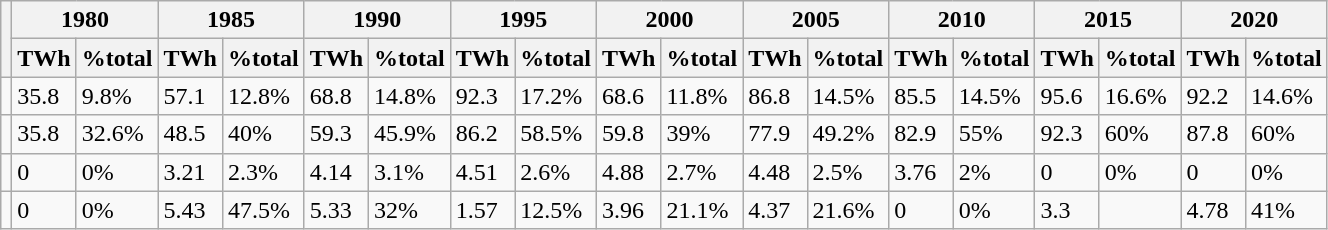<table class="wikitable">
<tr>
<th rowspan="2"></th>
<th colspan="2">1980</th>
<th colspan="2">1985</th>
<th colspan="2">1990</th>
<th colspan="2">1995</th>
<th colspan="2">2000</th>
<th colspan="2">2005</th>
<th colspan="2">2010</th>
<th colspan="2">2015</th>
<th colspan="2">2020</th>
</tr>
<tr>
<th>TWh</th>
<th>%total</th>
<th>TWh</th>
<th>%total</th>
<th>TWh</th>
<th>%total</th>
<th>TWh</th>
<th>%total</th>
<th>TWh</th>
<th>%total</th>
<th>TWh</th>
<th>%total</th>
<th>TWh</th>
<th>%total</th>
<th>TWh</th>
<th>%total</th>
<th>TWh</th>
<th>%total</th>
</tr>
<tr>
<td></td>
<td>35.8</td>
<td>9.8%</td>
<td>57.1</td>
<td>12.8%</td>
<td>68.8</td>
<td>14.8%</td>
<td>92.3</td>
<td>17.2%</td>
<td>68.6</td>
<td>11.8%</td>
<td>86.8</td>
<td>14.5%</td>
<td>85.5</td>
<td>14.5%</td>
<td>95.6</td>
<td>16.6%</td>
<td>92.2</td>
<td>14.6%</td>
</tr>
<tr>
<td></td>
<td>35.8</td>
<td>32.6%</td>
<td>48.5</td>
<td>40%</td>
<td>59.3</td>
<td>45.9%</td>
<td>86.2</td>
<td>58.5%</td>
<td>59.8</td>
<td>39%</td>
<td>77.9</td>
<td>49.2%</td>
<td>82.9</td>
<td>55%</td>
<td>92.3</td>
<td>60%</td>
<td>87.8</td>
<td>60%</td>
</tr>
<tr>
<td></td>
<td>0</td>
<td>0%</td>
<td>3.21</td>
<td>2.3%</td>
<td>4.14</td>
<td>3.1%</td>
<td>4.51</td>
<td>2.6%</td>
<td>4.88</td>
<td>2.7%</td>
<td>4.48</td>
<td>2.5%</td>
<td>3.76</td>
<td>2%</td>
<td>0</td>
<td>0%</td>
<td>0</td>
<td>0%</td>
</tr>
<tr>
<td></td>
<td>0</td>
<td>0%</td>
<td>5.43</td>
<td>47.5%</td>
<td>5.33</td>
<td>32%</td>
<td>1.57</td>
<td>12.5%</td>
<td>3.96</td>
<td>21.1%</td>
<td>4.37</td>
<td>21.6%</td>
<td>0</td>
<td>0%</td>
<td>3.3</td>
<td></td>
<td>4.78</td>
<td>41%</td>
</tr>
</table>
